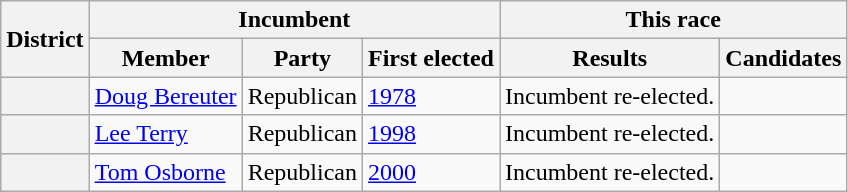<table class=wikitable>
<tr>
<th rowspan=2>District</th>
<th colspan=3>Incumbent</th>
<th colspan=2>This race</th>
</tr>
<tr>
<th>Member</th>
<th>Party</th>
<th>First elected</th>
<th>Results</th>
<th>Candidates</th>
</tr>
<tr>
<th></th>
<td><a href='#'>Doug Bereuter</a></td>
<td>Republican</td>
<td><a href='#'>1978</a></td>
<td>Incumbent re-elected.</td>
<td nowrap></td>
</tr>
<tr>
<th></th>
<td><a href='#'>Lee Terry</a></td>
<td>Republican</td>
<td><a href='#'>1998</a></td>
<td>Incumbent re-elected.</td>
<td nowrap></td>
</tr>
<tr>
<th></th>
<td><a href='#'>Tom Osborne</a></td>
<td>Republican</td>
<td><a href='#'>2000</a></td>
<td>Incumbent re-elected.</td>
<td nowrap></td>
</tr>
</table>
